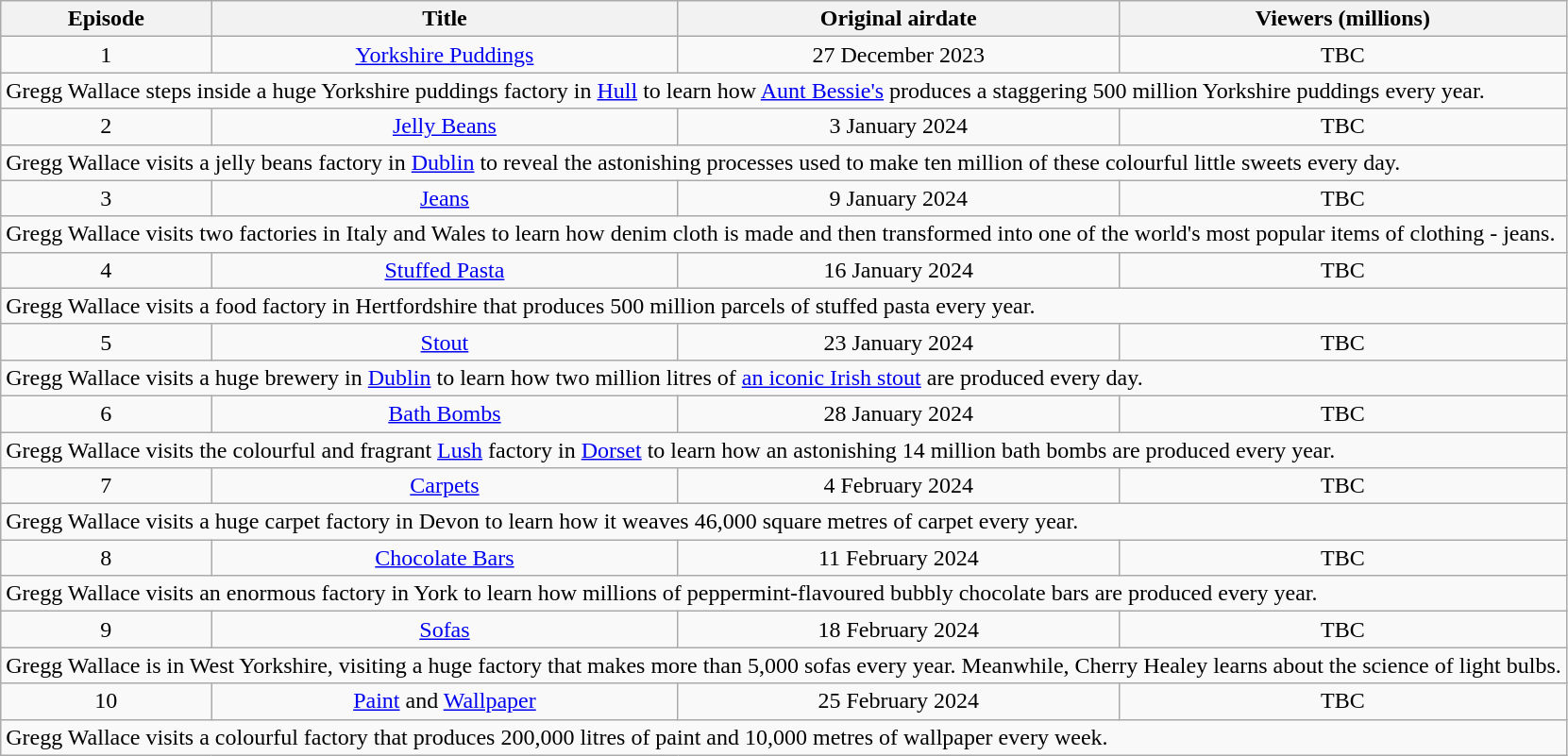<table class="wikitable" style="text-align:center">
<tr>
<th>Episode</th>
<th>Title</th>
<th>Original airdate</th>
<th>Viewers (millions)</th>
</tr>
<tr>
<td>1</td>
<td><a href='#'>Yorkshire Puddings</a></td>
<td>27 December 2023</td>
<td>TBC</td>
</tr>
<tr>
<td colspan="4" align="left">Gregg Wallace steps inside a huge Yorkshire puddings factory in <a href='#'>Hull</a> to learn how <a href='#'>Aunt Bessie's</a> produces a staggering 500 million Yorkshire puddings every year.</td>
</tr>
<tr>
<td>2</td>
<td><a href='#'>Jelly Beans</a></td>
<td>3 January 2024</td>
<td>TBC</td>
</tr>
<tr>
<td colspan="4" align="left">Gregg Wallace visits a jelly beans factory in <a href='#'>Dublin</a> to reveal the astonishing processes used to make ten million of these colourful little sweets every day.</td>
</tr>
<tr>
<td>3</td>
<td><a href='#'>Jeans</a></td>
<td>9 January 2024</td>
<td>TBC</td>
</tr>
<tr>
<td colspan="4" align="left">Gregg Wallace visits two factories in Italy and Wales to learn how denim cloth is made and then transformed into one of the world's most popular items of clothing - jeans.</td>
</tr>
<tr>
<td>4</td>
<td><a href='#'>Stuffed Pasta</a></td>
<td>16 January 2024</td>
<td>TBC</td>
</tr>
<tr>
<td colspan="4" align="left">Gregg Wallace visits a food factory in Hertfordshire that produces 500 million parcels of stuffed pasta every year.</td>
</tr>
<tr>
<td>5</td>
<td><a href='#'>Stout</a></td>
<td>23 January 2024</td>
<td>TBC</td>
</tr>
<tr>
<td colspan="4" align="left">Gregg Wallace visits a huge brewery in <a href='#'>Dublin</a> to learn how two million litres of <a href='#'>an iconic Irish stout</a> are produced every day.</td>
</tr>
<tr>
<td>6</td>
<td><a href='#'>Bath Bombs</a></td>
<td>28 January 2024</td>
<td>TBC</td>
</tr>
<tr>
<td colspan="4" align="left">Gregg Wallace visits the colourful and fragrant <a href='#'>Lush</a> factory in <a href='#'>Dorset</a> to learn how an astonishing 14 million bath bombs are produced every year.</td>
</tr>
<tr>
<td>7</td>
<td><a href='#'>Carpets</a></td>
<td>4 February 2024</td>
<td>TBC</td>
</tr>
<tr>
<td colspan="4" align="left">Gregg Wallace visits a huge carpet factory in Devon to learn how it weaves 46,000 square metres of carpet every year.</td>
</tr>
<tr>
<td>8</td>
<td><a href='#'>Chocolate Bars</a></td>
<td>11 February 2024</td>
<td>TBC</td>
</tr>
<tr>
<td colspan="4" align="left">Gregg Wallace visits an enormous factory in York to learn how millions of peppermint-flavoured bubbly chocolate bars are produced every year.</td>
</tr>
<tr>
<td>9</td>
<td><a href='#'>Sofas</a></td>
<td>18 February 2024</td>
<td>TBC</td>
</tr>
<tr>
<td colspan="4" align="left">Gregg Wallace is in West Yorkshire, visiting a huge factory that makes more than 5,000 sofas every year. Meanwhile, Cherry Healey learns about the science of light bulbs.</td>
</tr>
<tr>
<td>10</td>
<td><a href='#'>Paint</a> and <a href='#'>Wallpaper</a></td>
<td>25 February 2024</td>
<td>TBC</td>
</tr>
<tr>
<td colspan="4" align="left">Gregg Wallace visits a colourful factory that produces 200,000 litres of paint and 10,000 metres of wallpaper every week.</td>
</tr>
</table>
